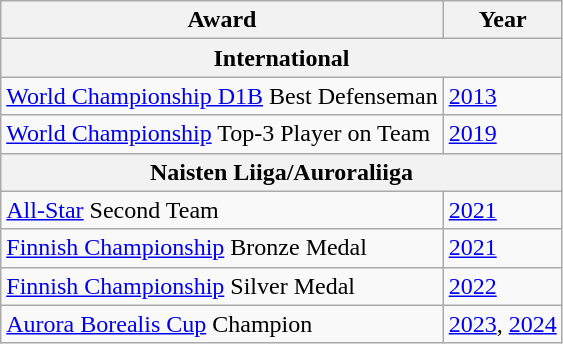<table class="wikitable">
<tr>
<th scope="col">Award</th>
<th scope="col">Year</th>
</tr>
<tr>
<th colspan="2">International</th>
</tr>
<tr>
<td><a href='#'>World Championship D1B</a> Best Defenseman</td>
<td><a href='#'>2013</a></td>
</tr>
<tr>
<td><a href='#'>World Championship</a> Top-3 Player on Team</td>
<td><a href='#'>2019</a></td>
</tr>
<tr>
<th colspan="2">Naisten Liiga/Auroraliiga</th>
</tr>
<tr>
<td><a href='#'>All-Star</a> Second Team</td>
<td><a href='#'>2021</a></td>
</tr>
<tr>
<td><a href='#'>Finnish Championship</a> Bronze Medal</td>
<td><a href='#'>2021</a></td>
</tr>
<tr>
<td><a href='#'>Finnish Championship</a> Silver Medal</td>
<td><a href='#'>2022</a></td>
</tr>
<tr>
<td><a href='#'>Aurora Borealis Cup</a> Champion</td>
<td><a href='#'>2023</a>, <a href='#'>2024</a></td>
</tr>
</table>
